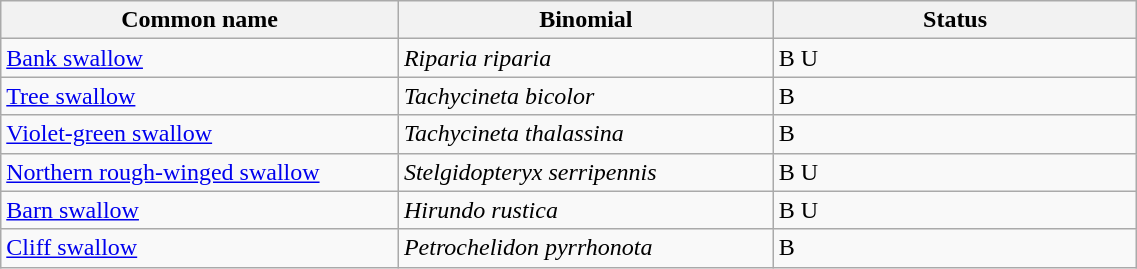<table width=60% class="wikitable">
<tr>
<th width=35%>Common name</th>
<th width=33%>Binomial</th>
<th width=32%>Status</th>
</tr>
<tr>
<td><a href='#'>Bank swallow</a></td>
<td><em>Riparia riparia</em></td>
<td>B U</td>
</tr>
<tr>
<td><a href='#'>Tree swallow</a></td>
<td><em>Tachycineta bicolor</em></td>
<td>B</td>
</tr>
<tr>
<td><a href='#'>Violet-green swallow</a></td>
<td><em>Tachycineta thalassina</em></td>
<td>B</td>
</tr>
<tr>
<td><a href='#'>Northern rough-winged swallow</a></td>
<td><em>Stelgidopteryx serripennis</em></td>
<td>B U</td>
</tr>
<tr>
<td><a href='#'>Barn swallow</a></td>
<td><em>Hirundo rustica</em></td>
<td>B U</td>
</tr>
<tr>
<td><a href='#'>Cliff swallow</a></td>
<td><em>Petrochelidon pyrrhonota</em></td>
<td>B</td>
</tr>
</table>
